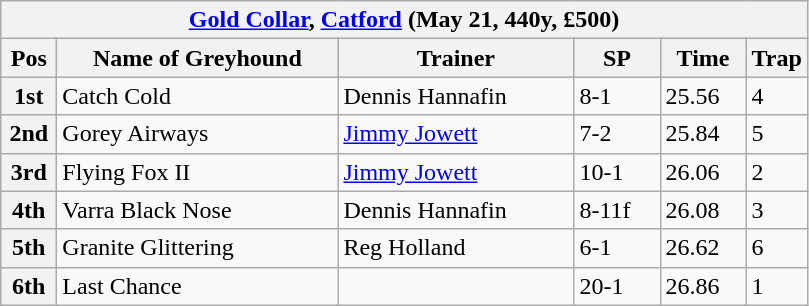<table class="wikitable">
<tr>
<th colspan="6"><a href='#'>Gold Collar</a>, <a href='#'>Catford</a> (May 21, 440y, £500)</th>
</tr>
<tr>
<th width=30>Pos</th>
<th width=180>Name of Greyhound</th>
<th width=150>Trainer</th>
<th width=50>SP</th>
<th width=50>Time</th>
<th width=30>Trap</th>
</tr>
<tr>
<th>1st</th>
<td>Catch Cold</td>
<td>Dennis Hannafin</td>
<td>8-1</td>
<td>25.56</td>
<td>4</td>
</tr>
<tr>
<th>2nd</th>
<td>Gorey Airways</td>
<td><a href='#'>Jimmy Jowett</a></td>
<td>7-2</td>
<td>25.84</td>
<td>5</td>
</tr>
<tr>
<th>3rd</th>
<td>Flying Fox II</td>
<td><a href='#'>Jimmy Jowett</a></td>
<td>10-1</td>
<td>26.06</td>
<td>2</td>
</tr>
<tr>
<th>4th</th>
<td>Varra Black Nose</td>
<td>Dennis Hannafin</td>
<td>8-11f</td>
<td>26.08</td>
<td>3</td>
</tr>
<tr>
<th>5th</th>
<td>Granite Glittering</td>
<td>Reg Holland</td>
<td>6-1</td>
<td>26.62</td>
<td>6</td>
</tr>
<tr>
<th>6th</th>
<td>Last Chance</td>
<td></td>
<td>20-1</td>
<td>26.86</td>
<td>1</td>
</tr>
</table>
